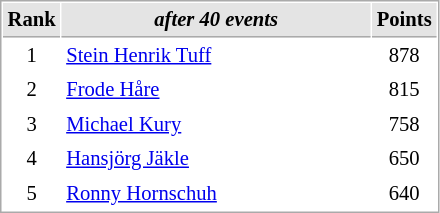<table cellspacing="1" cellpadding="3" style="border:1px solid #AAAAAA;font-size:86%">
<tr bgcolor="#E4E4E4">
<th style="border-bottom:1px solid #AAAAAA" width=10>Rank</th>
<th style="border-bottom:1px solid #AAAAAA" width=200><em>after 40 events</em></th>
<th style="border-bottom:1px solid #AAAAAA" width=20>Points</th>
</tr>
<tr>
<td align=center>1</td>
<td align=left> <a href='#'>Stein Henrik Tuff</a></td>
<td align=center>878</td>
</tr>
<tr>
<td align=center>2</td>
<td align=left> <a href='#'>Frode Håre</a></td>
<td align=center>815</td>
</tr>
<tr>
<td align=center>3</td>
<td align=left> <a href='#'>Michael Kury</a></td>
<td align=center>758</td>
</tr>
<tr>
<td align=center>4</td>
<td align=left> <a href='#'>Hansjörg Jäkle</a></td>
<td align=center>650</td>
</tr>
<tr>
<td align=center>5</td>
<td align=left> <a href='#'>Ronny Hornschuh</a></td>
<td align=center>640</td>
</tr>
</table>
